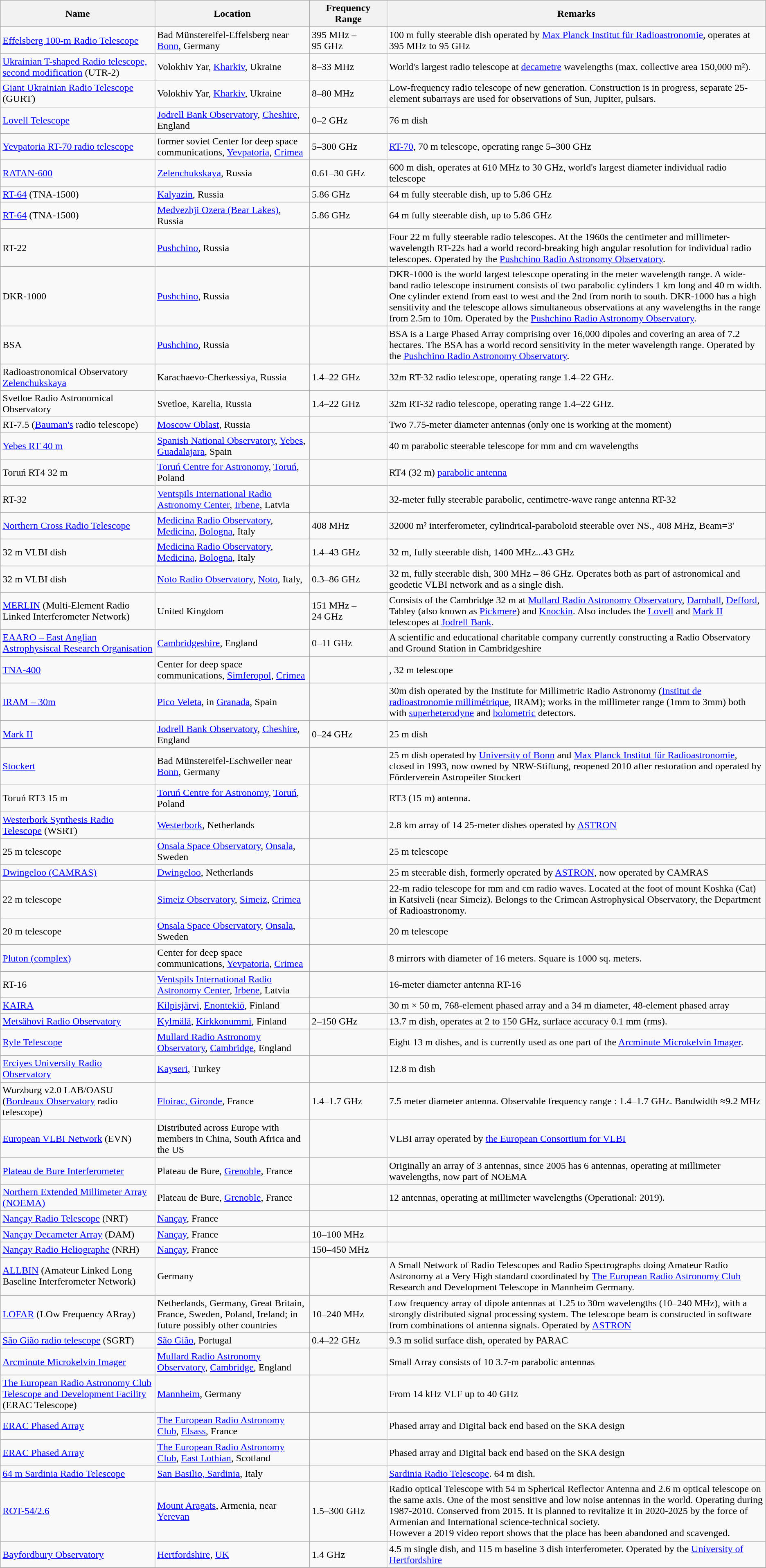<table class="wikitable">
<tr>
<th style="width:20%;">Name</th>
<th style="width:20%;">Location</th>
<th style="width:10%;">Frequency Range</th>
<th style="width:49%;">Remarks</th>
</tr>
<tr>
<td><a href='#'>Effelsberg 100-m Radio Telescope</a></td>
<td>Bad Münstereifel-Effelsberg near <a href='#'>Bonn</a>, Germany</td>
<td>395 MHz – 95 GHz</td>
<td>100 m fully steerable dish operated by <a href='#'>Max Planck Institut für Radioastronomie</a>, operates at 395 MHz to 95 GHz</td>
</tr>
<tr>
<td><a href='#'>Ukrainian T-shaped Radio telescope, second modification</a> (UTR-2)</td>
<td>Volokhiv Yar, <a href='#'>Kharkiv</a>, Ukraine</td>
<td>8–33 MHz</td>
<td>World's largest radio telescope at <a href='#'>decametre</a> wavelengths (max. collective area 150,000 m²).</td>
</tr>
<tr>
<td><a href='#'>Giant Ukrainian Radio Telescope</a> (GURT)</td>
<td>Volokhiv Yar, <a href='#'>Kharkiv</a>, Ukraine</td>
<td>8–80 MHz</td>
<td>Low-frequency radio telescope of new generation. Construction is in progress, separate 25-element subarrays are used for observations of Sun, Jupiter, pulsars.</td>
</tr>
<tr>
<td><a href='#'>Lovell Telescope</a></td>
<td><a href='#'>Jodrell Bank Observatory</a>, <a href='#'>Cheshire</a>, England</td>
<td>0–2 GHz</td>
<td>76 m dish</td>
</tr>
<tr>
<td><a href='#'>Yevpatoria RT-70 radio telescope</a></td>
<td>former soviet Center for deep space communications, <a href='#'>Yevpatoria</a>, <a href='#'>Crimea</a></td>
<td>5–300 GHz</td>
<td><a href='#'>RT-70</a>, 70 m telescope, operating range 5–300 GHz</td>
</tr>
<tr>
<td><a href='#'>RATAN-600</a></td>
<td><a href='#'>Zelenchukskaya</a>, Russia</td>
<td>0.61–30 GHz</td>
<td>600 m dish, operates at 610 MHz to 30 GHz, world's largest diameter individual radio telescope</td>
</tr>
<tr>
<td><a href='#'>RT-64</a> (TNA-1500)</td>
<td><a href='#'>Kalyazin</a>, Russia</td>
<td>5.86 GHz</td>
<td>64 m fully steerable dish, up to 5.86 GHz</td>
</tr>
<tr>
<td><a href='#'>RT-64</a> (TNA-1500)</td>
<td><a href='#'>Medvezhji Ozera (Bear Lakes)</a>, Russia</td>
<td>5.86 GHz</td>
<td>64 m fully steerable dish, up to 5.86 GHz</td>
</tr>
<tr>
<td>RT-22</td>
<td><a href='#'>Pushchino</a>, Russia</td>
<td></td>
<td>Four 22 m fully steerable radio telescopes. At the 1960s the centimeter and millimeter-wavelength RT-22s had a world record-breaking high angular resolution for individual radio telescopes. Operated by the <a href='#'>Pushchino Radio Astronomy Observatory</a>.</td>
</tr>
<tr>
<td>DKR-1000</td>
<td><a href='#'>Pushchino</a>, Russia</td>
<td></td>
<td>DKR-1000 is the world largest telescope operating in the meter wavelength range. A wide-band radio telescope instrument consists of two parabolic cylinders 1 km long and 40 m width. One cylinder extend from east to west and the 2nd from north to south. DKR-1000 has a high sensitivity and the telescope allows simultaneous observations at any wavelengths in the range from 2.5m to 10m. Operated by the <a href='#'>Pushchino Radio Astronomy Observatory</a>.</td>
</tr>
<tr>
<td>BSA</td>
<td><a href='#'>Pushchino</a>, Russia</td>
<td></td>
<td>BSA is a Large Phased Array comprising over 16,000 dipoles and covering an area of 7.2 hectares. The BSA has a world record sensitivity in the meter wavelength range. Operated by the <a href='#'>Pushchino Radio Astronomy Observatory</a>.</td>
</tr>
<tr>
<td>Radioastronomical Observatory <a href='#'>Zelenchukskaya</a></td>
<td>Karachaevo-Cherkessiya, Russia</td>
<td>1.4–22 GHz</td>
<td>32m RT-32 radio telescope, operating range 1.4–22 GHz. </td>
</tr>
<tr>
<td>Svetloe Radio Astronomical Observatory</td>
<td>Svetloe, Karelia, Russia</td>
<td>1.4–22 GHz</td>
<td>32m RT-32 radio telescope, operating range 1.4–22 GHz.</td>
</tr>
<tr>
<td>RT-7.5 (<a href='#'>Bauman's</a> radio telescope)</td>
<td><a href='#'>Moscow Oblast</a>, Russia</td>
<td></td>
<td>Two 7.75-meter diameter antennas (only one is working at the moment)</td>
</tr>
<tr>
<td><a href='#'>Yebes RT 40 m</a></td>
<td><a href='#'>Spanish National Observatory</a>, <a href='#'>Yebes</a>, <a href='#'>Guadalajara</a>, Spain</td>
<td></td>
<td>40 m parabolic steerable telescope for mm and cm wavelengths</td>
</tr>
<tr>
<td>Toruń RT4 32 m</td>
<td><a href='#'>Toruń Centre for Astronomy</a>, <a href='#'>Toruń</a>, Poland</td>
<td></td>
<td>RT4 (32 m) <a href='#'>parabolic antenna</a></td>
</tr>
<tr>
<td>RT-32</td>
<td><a href='#'>Ventspils International Radio Astronomy Center</a>, <a href='#'>Irbene</a>, Latvia</td>
<td></td>
<td>32-meter fully steerable parabolic, centimetre-wave range antenna RT-32</td>
</tr>
<tr>
<td><a href='#'>Northern Cross Radio Telescope</a></td>
<td><a href='#'>Medicina Radio Observatory</a>, <a href='#'>Medicina</a>, <a href='#'>Bologna</a>, Italy</td>
<td>408 MHz</td>
<td>32000 m² interferometer, cylindrical-paraboloid steerable over NS., 408 MHz, Beam=3'</td>
</tr>
<tr>
<td>32 m VLBI dish</td>
<td><a href='#'>Medicina Radio Observatory</a>, <a href='#'>Medicina</a>, <a href='#'>Bologna</a>, Italy</td>
<td>1.4–43 GHz</td>
<td>32 m, fully steerable dish, 1400 MHz...43 GHz</td>
</tr>
<tr>
<td>32 m VLBI dish</td>
<td><a href='#'>Noto Radio Observatory</a>, <a href='#'>Noto</a>, Italy,</td>
<td>0.3–86 GHz</td>
<td>32 m, fully steerable dish, 300 MHz – 86 GHz. Operates both as part of astronomical and geodetic VLBI network and as a single dish.</td>
</tr>
<tr>
<td><a href='#'>MERLIN</a> (Multi-Element Radio Linked Interferometer Network)</td>
<td>United Kingdom</td>
<td>151 MHz – 24 GHz</td>
<td>Consists of the Cambridge 32 m at <a href='#'>Mullard Radio Astronomy Observatory</a>, <a href='#'>Darnhall</a>, <a href='#'>Defford</a>, Tabley (also known as <a href='#'>Pickmere</a>) and <a href='#'>Knockin</a>. Also includes the <a href='#'>Lovell</a> and <a href='#'>Mark II</a> telescopes at <a href='#'>Jodrell Bank</a>.</td>
</tr>
<tr>
<td><a href='#'>EAARO – East Anglian Astrophysiscal Research Organisation</a></td>
<td><a href='#'>Cambridgeshire</a>, England</td>
<td>0–11 GHz</td>
<td>A scientific and educational charitable company currently constructing a Radio Observatory and Ground Station in Cambridgeshire</td>
</tr>
<tr>
<td><a href='#'>TNA-400</a></td>
<td>Center for deep space communications, <a href='#'>Simferopol</a>, <a href='#'>Crimea</a></td>
<td></td>
<td>, 32 m telescope</td>
</tr>
<tr>
<td><a href='#'>IRAM – 30m</a></td>
<td><a href='#'>Pico Veleta</a>, in <a href='#'>Granada</a>, Spain</td>
<td></td>
<td>30m dish operated by the Institute for Millimetric Radio Astronomy (<a href='#'>Institut de radioastronomie millimétrique</a>, IRAM); works in the millimeter range (1mm to 3mm) both with <a href='#'>superheterodyne</a> and <a href='#'>bolometric</a> detectors.</td>
</tr>
<tr>
<td><a href='#'>Mark II</a></td>
<td><a href='#'>Jodrell Bank Observatory</a>, <a href='#'>Cheshire</a>, England</td>
<td>0–24 GHz</td>
<td>25 m dish</td>
</tr>
<tr>
<td><a href='#'>Stockert</a></td>
<td>Bad Münstereifel-Eschweiler near <a href='#'>Bonn</a>, Germany</td>
<td></td>
<td>25 m dish operated by <a href='#'>University of Bonn</a> and <a href='#'>Max Planck Institut für Radioastronomie</a>, closed in 1993, now owned by NRW-Stiftung, reopened 2010 after restoration and operated by Förderverein Astropeiler Stockert</td>
</tr>
<tr>
<td>Toruń RT3 15 m</td>
<td><a href='#'>Toruń Centre for Astronomy</a>, <a href='#'>Toruń</a>, Poland</td>
<td></td>
<td>RT3 (15 m) antenna.</td>
</tr>
<tr>
<td><a href='#'>Westerbork Synthesis Radio Telescope</a> (WSRT)</td>
<td><a href='#'>Westerbork</a>, Netherlands</td>
<td></td>
<td>2.8 km array of 14 25-meter dishes operated by <a href='#'>ASTRON</a></td>
</tr>
<tr>
<td>25 m telescope</td>
<td><a href='#'>Onsala Space Observatory</a>, <a href='#'>Onsala</a>, Sweden</td>
<td></td>
<td>25 m telescope</td>
</tr>
<tr>
<td><a href='#'>Dwingeloo (CAMRAS)</a></td>
<td><a href='#'>Dwingeloo</a>, Netherlands</td>
<td></td>
<td>25 m steerable dish, formerly operated by <a href='#'>ASTRON</a>, now operated by CAMRAS</td>
</tr>
<tr>
<td>22 m telescope</td>
<td><a href='#'>Simeiz Observatory</a>, <a href='#'>Simeiz</a>, <a href='#'>Crimea</a></td>
<td></td>
<td>22-m radio telescope for mm and cm radio waves. Located at the foot of mount Koshka (Cat) in Katsiveli (near Simeiz). Belongs to the Crimean Astrophysical Observatory, the Department of Radioastronomy.</td>
</tr>
<tr>
<td>20 m telescope</td>
<td><a href='#'>Onsala Space Observatory</a>, <a href='#'>Onsala</a>, Sweden</td>
<td></td>
<td>20 m telescope</td>
</tr>
<tr>
<td><a href='#'>Pluton (complex)</a></td>
<td>Center for deep space communications, <a href='#'>Yevpatoria</a>, <a href='#'>Crimea</a></td>
<td></td>
<td>8 mirrors with diameter of 16 meters. Square is 1000 sq. meters.</td>
</tr>
<tr>
<td>RT-16</td>
<td><a href='#'>Ventspils International Radio Astronomy Center</a>, <a href='#'>Irbene</a>, Latvia</td>
<td></td>
<td>16-meter diameter antenna RT-16</td>
</tr>
<tr>
<td><a href='#'>KAIRA</a></td>
<td><a href='#'>Kilpisjärvi</a>, <a href='#'>Enontekiö</a>, Finland</td>
<td></td>
<td>30 m × 50 m, 768-element phased array and a 34 m diameter, 48-element phased array</td>
</tr>
<tr>
<td><a href='#'>Metsähovi Radio Observatory</a></td>
<td><a href='#'>Kylmälä</a>, <a href='#'>Kirkkonummi</a>, Finland</td>
<td>2–150 GHz</td>
<td>13.7 m dish, operates at 2 to 150 GHz, surface accuracy 0.1 mm (rms).</td>
</tr>
<tr>
<td><a href='#'>Ryle Telescope</a></td>
<td><a href='#'>Mullard Radio Astronomy Observatory</a>, <a href='#'>Cambridge</a>, England</td>
<td></td>
<td>Eight 13 m dishes, and is currently used as one part of the <a href='#'>Arcminute Microkelvin Imager</a>.</td>
</tr>
<tr>
<td><a href='#'>Erciyes University Radio Observatory</a></td>
<td><a href='#'>Kayseri</a>, Turkey</td>
<td></td>
<td>12.8 m dish</td>
</tr>
<tr>
<td>Wurzburg v2.0 LAB/OASU (<a href='#'>Bordeaux Observatory</a> radio telescope)</td>
<td><a href='#'>Floirac, Gironde</a>, France</td>
<td>1.4–1.7 GHz</td>
<td>7.5 meter diameter antenna. Observable frequency range : 1.4–1.7 GHz. Bandwidth ≈9.2 MHz</td>
</tr>
<tr>
<td><a href='#'>European VLBI Network</a> (EVN)</td>
<td>Distributed across Europe with members in China, South Africa and the US</td>
<td></td>
<td>VLBI array operated by <a href='#'>the European Consortium for VLBI</a></td>
</tr>
<tr>
<td><a href='#'>Plateau de Bure Interferometer</a></td>
<td>Plateau de Bure, <a href='#'>Grenoble</a>, France</td>
<td></td>
<td>Originally an array of 3 antennas, since 2005 has 6 antennas, operating at millimeter wavelengths, now part of NOEMA</td>
</tr>
<tr>
<td><a href='#'>Northern Extended Millimeter Array (NOEMA)</a></td>
<td>Plateau de Bure, <a href='#'>Grenoble</a>, France</td>
<td></td>
<td>12 antennas, operating at millimeter wavelengths (Operational: 2019).</td>
</tr>
<tr>
<td><a href='#'>Nançay Radio Telescope</a> (NRT)</td>
<td><a href='#'>Nançay</a>, France</td>
<td></td>
<td></td>
</tr>
<tr>
<td><a href='#'>Nançay Decameter Array</a> (DAM)</td>
<td><a href='#'>Nançay</a>, France</td>
<td>10–100 MHz</td>
<td></td>
</tr>
<tr>
<td><a href='#'>Nançay Radio Heliographe</a> (NRH)</td>
<td><a href='#'>Nançay</a>, France</td>
<td>150–450 MHz</td>
<td></td>
</tr>
<tr>
<td><a href='#'>ALLBIN</a> (Amateur Linked Long Baseline Interferometer Network)</td>
<td>Germany</td>
<td></td>
<td>A Small Network of Radio Telescopes and Radio Spectrographs doing Amateur Radio Astronomy at a Very High standard coordinated by <a href='#'>The European Radio Astronomy Club</a> Research and Development Telescope in Mannheim Germany.</td>
</tr>
<tr>
<td><a href='#'>LOFAR</a> (LOw Frequency ARray)</td>
<td>Netherlands, Germany, Great Britain, France, Sweden, Poland, Ireland; in future possibly other countries</td>
<td>10–240 MHz</td>
<td>Low frequency array of dipole antennas at 1.25 to 30m wavelengths (10–240 MHz), with a strongly distributed signal processing system. The telescope beam is constructed in software from combinations of antenna signals. Operated by <a href='#'>ASTRON</a></td>
</tr>
<tr>
<td><a href='#'>São Gião radio telescope</a> (SGRT)</td>
<td><a href='#'>São Gião</a>, Portugal</td>
<td>0.4–22 GHz</td>
<td>9.3 m solid surface dish, operated by PARAC</td>
</tr>
<tr>
<td><a href='#'>Arcminute Microkelvin Imager</a></td>
<td><a href='#'>Mullard Radio Astronomy Observatory</a>, <a href='#'>Cambridge</a>, England</td>
<td></td>
<td>Small Array consists of 10 3.7-m parabolic antennas</td>
</tr>
<tr>
<td><a href='#'>The European Radio Astronomy Club Telescope and Development Facility</a> (ERAC Telescope)</td>
<td><a href='#'>Mannheim</a>, Germany</td>
<td></td>
<td>From 14 kHz VLF up to 40 GHz</td>
</tr>
<tr>
<td><a href='#'>ERAC Phased Array</a></td>
<td><a href='#'>The European Radio Astronomy Club</a>, <a href='#'>Elsass</a>, France</td>
<td></td>
<td>Phased array and Digital back end based on the SKA design</td>
</tr>
<tr>
<td><a href='#'>ERAC Phased Array</a></td>
<td><a href='#'>The European Radio Astronomy Club</a>, <a href='#'>East Lothian</a>, Scotland</td>
<td></td>
<td>Phased array and Digital back end based on the SKA design</td>
</tr>
<tr>
<td><a href='#'>64 m Sardinia Radio Telescope</a></td>
<td><a href='#'>San Basilio, Sardinia</a>, Italy</td>
<td></td>
<td><a href='#'>Sardinia Radio Telescope</a>. 64 m dish.</td>
</tr>
<tr>
<td><a href='#'>ROT-54/2.6</a></td>
<td><a href='#'>Mount Aragats</a>, Armenia, near <a href='#'>Yerevan</a></td>
<td>1.5–300 GHz</td>
<td>Radio optical Telescope with 54 m Spherical Reflector Antenna and 2.6 m optical telescope on the same axis. One of the most sensitive and low noise antennas in the world. Operating during 1987-2010. Conserved from 2015. It is planned to revitalize it in 2020-2025 by the force of Armenian and International science-technical society.<br>However a 2019 video report shows that the place has been abandoned and scavenged.</td>
</tr>
<tr>
<td><a href='#'>Bayfordbury Observatory</a></td>
<td><a href='#'>Hertfordshire</a>, <a href='#'>UK</a></td>
<td>1.4 GHz</td>
<td>4.5 m single dish, and 115 m baseline 3 dish interferometer. Operated by the <a href='#'>University of Hertfordshire</a></td>
</tr>
<tr>
</tr>
</table>
